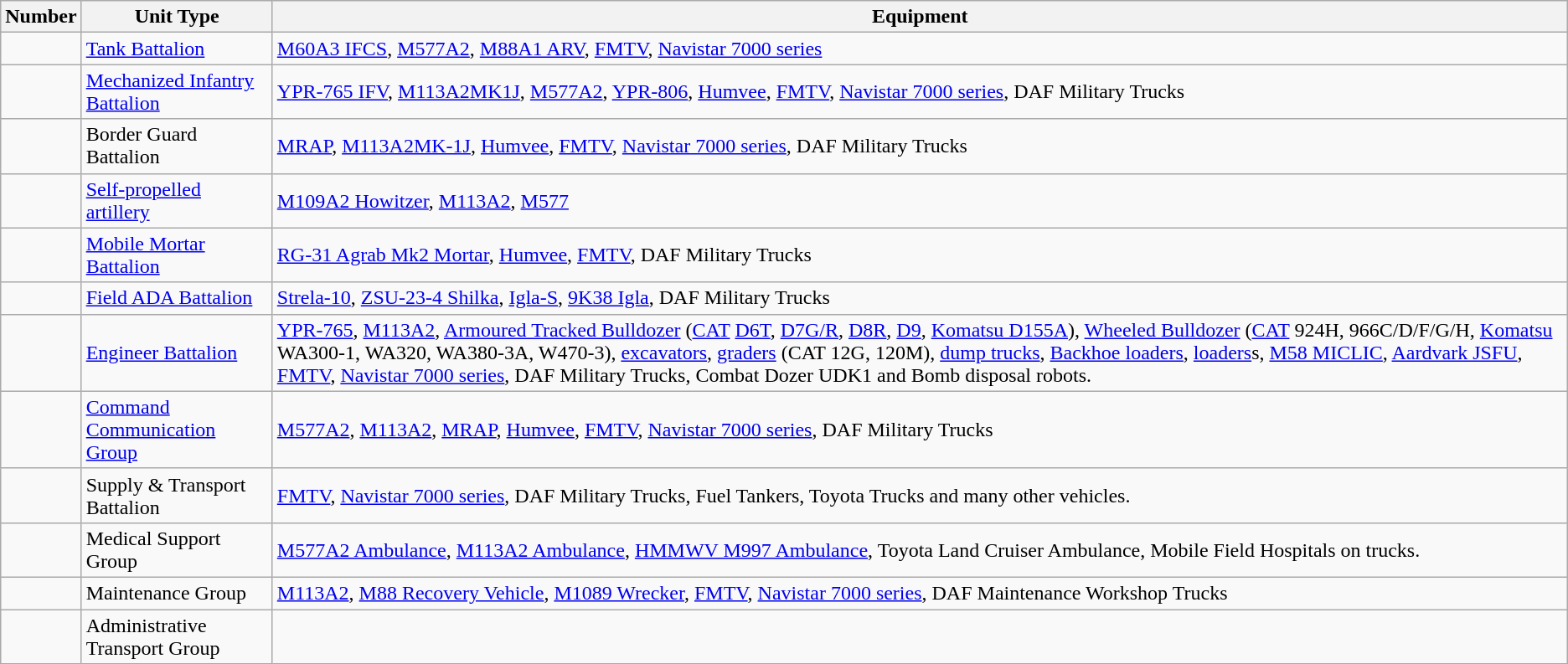<table class="wikitable">
<tr>
<th>Number</th>
<th>Unit Type</th>
<th>Equipment</th>
</tr>
<tr>
<td></td>
<td><a href='#'>Tank Battalion</a></td>
<td><a href='#'>M60A3 IFCS</a>, <a href='#'>M577A2</a>, <a href='#'>M88A1 ARV</a>, <a href='#'>FMTV</a>, <a href='#'>Navistar 7000 series</a></td>
</tr>
<tr>
<td></td>
<td><a href='#'>Mechanized Infantry Battalion</a></td>
<td><a href='#'>YPR-765 IFV</a>, <a href='#'>M113A2MK1J</a>, <a href='#'>M577A2</a>, <a href='#'>YPR-806</a>, <a href='#'>Humvee</a>, <a href='#'>FMTV</a>, <a href='#'>Navistar 7000 series</a>, DAF Military Trucks</td>
</tr>
<tr>
<td></td>
<td>Border Guard Battalion</td>
<td><a href='#'>MRAP</a>, <a href='#'>M113A2MK-1J</a>, <a href='#'>Humvee</a>, <a href='#'>FMTV</a>, <a href='#'>Navistar 7000 series</a>, DAF Military Trucks</td>
</tr>
<tr>
<td></td>
<td><a href='#'>Self-propelled artillery</a></td>
<td><a href='#'>M109A2 Howitzer</a>, <a href='#'>M113A2</a>, <a href='#'>M577</a></td>
</tr>
<tr>
<td></td>
<td><a href='#'>Mobile Mortar Battalion</a></td>
<td><a href='#'>RG-31 Agrab Mk2 Mortar</a>, <a href='#'>Humvee</a>, <a href='#'>FMTV</a>, DAF Military Trucks</td>
</tr>
<tr>
<td></td>
<td><a href='#'>Field ADA Battalion</a></td>
<td><a href='#'>Strela-10</a>, <a href='#'>ZSU-23-4 Shilka</a>, <a href='#'>Igla-S</a>, <a href='#'>9K38 Igla</a>, DAF Military Trucks</td>
</tr>
<tr>
<td></td>
<td><a href='#'>Engineer Battalion</a></td>
<td><a href='#'>YPR-765</a>, <a href='#'>M113A2</a>, <a href='#'>Armoured Tracked Bulldozer</a> (<a href='#'>CAT</a> <a href='#'>D6T</a>, <a href='#'>D7G/R</a>, <a href='#'>D8R</a>, <a href='#'>D9</a>, <a href='#'>Komatsu D155A</a>), <a href='#'>Wheeled Bulldozer</a> (<a href='#'>CAT</a> 924H, 966C/D/F/G/H, <a href='#'>Komatsu</a> WA300-1, WA320, WA380-3A, W470-3), <a href='#'>excavators</a>, <a href='#'>graders</a> (CAT 12G, 120M), <a href='#'>dump trucks</a>, <a href='#'>Backhoe loaders</a>, <a href='#'>loaders</a>s, <a href='#'>M58 MICLIC</a>, <a href='#'>Aardvark JSFU</a>, <a href='#'>FMTV</a>, <a href='#'>Navistar 7000 series</a>, DAF Military Trucks, Combat Dozer UDK1 and Bomb disposal robots.</td>
</tr>
<tr>
<td></td>
<td><a href='#'>Command Communication Group</a></td>
<td><a href='#'>M577A2</a>, <a href='#'>M113A2</a>, <a href='#'>MRAP</a>, <a href='#'>Humvee</a>, <a href='#'>FMTV</a>, <a href='#'>Navistar 7000 series</a>, DAF Military Trucks</td>
</tr>
<tr>
<td></td>
<td>Supply & Transport Battalion</td>
<td><a href='#'>FMTV</a>, <a href='#'>Navistar 7000 series</a>, DAF Military Trucks, Fuel Tankers, Toyota Trucks and many other vehicles.</td>
</tr>
<tr>
<td></td>
<td>Medical Support Group</td>
<td><a href='#'>M577A2 Ambulance</a>, <a href='#'>M113A2 Ambulance</a>, <a href='#'>HMMWV M997 Ambulance</a>, Toyota Land Cruiser Ambulance, Mobile Field Hospitals on trucks.</td>
</tr>
<tr>
<td></td>
<td>Maintenance Group</td>
<td><a href='#'>M113A2</a>, <a href='#'>M88 Recovery Vehicle</a>, <a href='#'>M1089 Wrecker</a>, <a href='#'>FMTV</a>, <a href='#'>Navistar 7000 series</a>, DAF Maintenance Workshop Trucks</td>
</tr>
<tr>
<td></td>
<td>Administrative Transport Group</td>
<td></td>
</tr>
</table>
